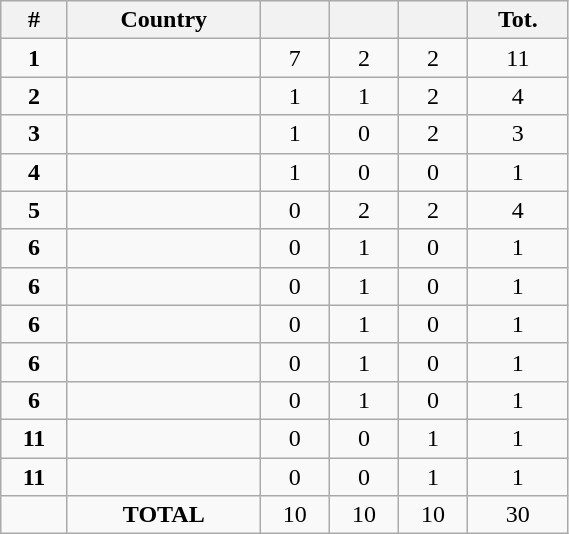<table class="wikitable" width=30% style="font-size:100%; text-align:center;">
<tr>
<th>#</th>
<th>Country</th>
<th></th>
<th></th>
<th></th>
<th>Tot.</th>
</tr>
<tr>
<td><strong>1</strong></td>
<td align=left></td>
<td>7</td>
<td>2</td>
<td>2</td>
<td>11</td>
</tr>
<tr>
<td><strong>2</strong></td>
<td align=left></td>
<td>1</td>
<td>1</td>
<td>2</td>
<td>4</td>
</tr>
<tr>
<td><strong>3</strong></td>
<td align=left></td>
<td>1</td>
<td>0</td>
<td>2</td>
<td>3</td>
</tr>
<tr>
<td><strong>4</strong></td>
<td align=left></td>
<td>1</td>
<td>0</td>
<td>0</td>
<td>1</td>
</tr>
<tr>
<td><strong>5</strong></td>
<td align=left></td>
<td>0</td>
<td>2</td>
<td>2</td>
<td>4</td>
</tr>
<tr>
<td><strong>6</strong></td>
<td align=left></td>
<td>0</td>
<td>1</td>
<td>0</td>
<td>1</td>
</tr>
<tr>
<td><strong>6</strong></td>
<td align=left></td>
<td>0</td>
<td>1</td>
<td>0</td>
<td>1</td>
</tr>
<tr>
<td><strong>6</strong></td>
<td align=left></td>
<td>0</td>
<td>1</td>
<td>0</td>
<td>1</td>
</tr>
<tr>
<td><strong>6</strong></td>
<td align=left></td>
<td>0</td>
<td>1</td>
<td>0</td>
<td>1</td>
</tr>
<tr>
<td><strong>6</strong></td>
<td align=left></td>
<td>0</td>
<td>1</td>
<td>0</td>
<td>1</td>
</tr>
<tr>
<td><strong>11</strong></td>
<td align=left></td>
<td>0</td>
<td>0</td>
<td>1</td>
<td>1</td>
</tr>
<tr>
<td><strong>11</strong></td>
<td align=left></td>
<td>0</td>
<td>0</td>
<td>1</td>
<td>1</td>
</tr>
<tr>
<td></td>
<td><strong>TOTAL</strong></td>
<td>10</td>
<td>10</td>
<td>10</td>
<td>30</td>
</tr>
</table>
